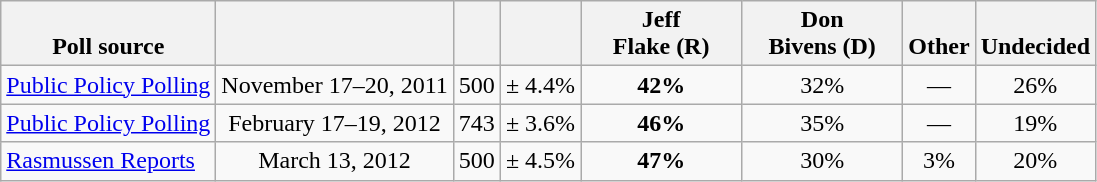<table class="wikitable" style="text-align:center">
<tr valign=bottom>
<th>Poll source</th>
<th></th>
<th></th>
<th></th>
<th style="width:100px;">Jeff<br>Flake (R)</th>
<th style="width:100px;">Don<br>Bivens (D)</th>
<th>Other</th>
<th>Undecided</th>
</tr>
<tr>
<td align=left><a href='#'>Public Policy Polling</a></td>
<td>November 17–20, 2011</td>
<td>500</td>
<td>± 4.4%</td>
<td><strong>42%</strong></td>
<td>32%</td>
<td>—</td>
<td>26%</td>
</tr>
<tr>
<td align=left><a href='#'>Public Policy Polling</a></td>
<td>February 17–19, 2012</td>
<td>743</td>
<td>± 3.6%</td>
<td><strong>46%</strong></td>
<td>35%</td>
<td>—</td>
<td>19%</td>
</tr>
<tr>
<td align=left><a href='#'>Rasmussen Reports</a></td>
<td>March 13, 2012</td>
<td>500</td>
<td>± 4.5%</td>
<td><strong>47%</strong></td>
<td>30%</td>
<td>3%</td>
<td>20%</td>
</tr>
</table>
